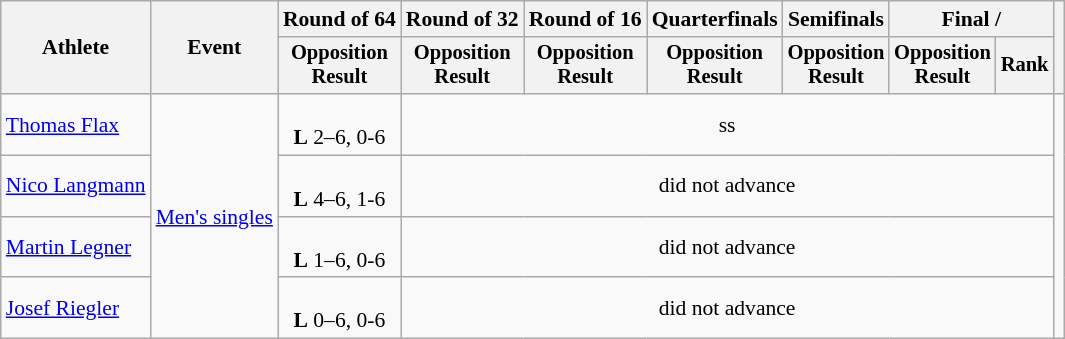<table class="wikitable" style="font-size:90%;">
<tr>
<th rowspan=2>Athlete</th>
<th rowspan=2>Event</th>
<th>Round of 64</th>
<th>Round of 32</th>
<th>Round of 16</th>
<th>Quarterfinals</th>
<th>Semifinals</th>
<th colspan=2>Final / </th>
<th rowspan="2"></th>
</tr>
<tr style="font-size:95%">
<th>Opposition<br>Result</th>
<th>Opposition<br>Result</th>
<th>Opposition<br>Result</th>
<th>Opposition<br>Result</th>
<th>Opposition<br>Result</th>
<th>Opposition<br>Result</th>
<th>Rank</th>
</tr>
<tr align=center>
<td align=left><a href='#'>Thomas Flax</a></td>
<td align=left rowspan=4><a href='#'>Men's singles</a></td>
<td><br><strong>L</strong> 2–6, 0-6</td>
<td colspan=6>ss</td>
<td rowspan="4"></td>
</tr>
<tr align=center>
<td align=left><a href='#'>Nico Langmann</a></td>
<td><br><strong>L</strong> 4–6, 1-6</td>
<td colspan=6>did not advance</td>
</tr>
<tr align=center>
<td align=left><a href='#'>Martin Legner</a></td>
<td><br><strong>L</strong> 1–6, 0-6</td>
<td colspan=6>did not advance</td>
</tr>
<tr align=center>
<td align=left><a href='#'>Josef Riegler</a></td>
<td><br><strong>L</strong> 0–6, 0-6</td>
<td colspan=6>did not advance</td>
</tr>
</table>
